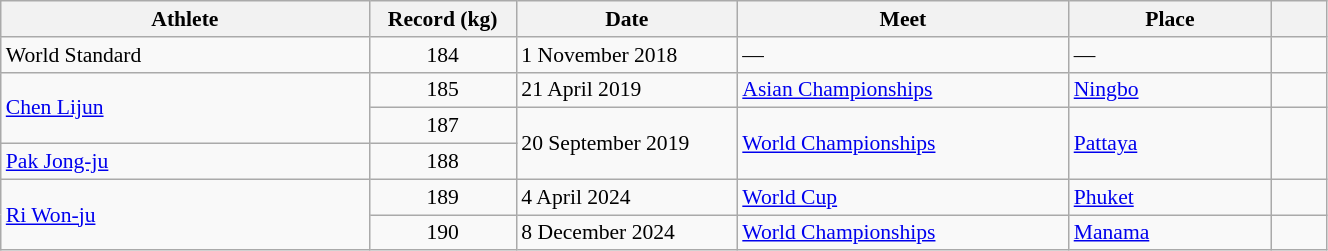<table class="wikitable" style="font-size:90%; width: 70%;">
<tr>
<th width=20%>Athlete</th>
<th width=8%>Record (kg)</th>
<th width=12%>Date</th>
<th width=18%>Meet</th>
<th width=11%>Place</th>
<th width=3%></th>
</tr>
<tr>
<td>World Standard</td>
<td align="center">184</td>
<td>1 November 2018</td>
<td>—</td>
<td>—</td>
<td></td>
</tr>
<tr>
<td rowspan=2> <a href='#'>Chen Lijun</a></td>
<td align="center">185</td>
<td>21 April 2019</td>
<td><a href='#'>Asian Championships</a></td>
<td><a href='#'>Ningbo</a></td>
<td></td>
</tr>
<tr>
<td align="center">187</td>
<td rowspan=2>20 September 2019</td>
<td rowspan=2><a href='#'>World Championships</a></td>
<td rowspan=2><a href='#'>Pattaya</a></td>
<td rowspan=2></td>
</tr>
<tr>
<td> <a href='#'>Pak Jong-ju</a></td>
<td align="center">188</td>
</tr>
<tr>
<td rowspan=2> <a href='#'>Ri Won-ju</a></td>
<td align="center">189</td>
<td>4 April 2024</td>
<td><a href='#'>World Cup</a></td>
<td><a href='#'>Phuket</a></td>
<td></td>
</tr>
<tr>
<td align=center>190</td>
<td>8 December 2024</td>
<td><a href='#'>World Championships</a></td>
<td><a href='#'>Manama</a></td>
<td></td>
</tr>
</table>
